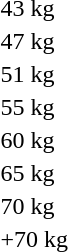<table>
<tr>
<td rowspan=2>43 kg</td>
<td rowspan=2></td>
<td rowspan=2></td>
<td></td>
</tr>
<tr>
<td></td>
</tr>
<tr>
<td rowspan=2>47 kg</td>
<td rowspan=2></td>
<td rowspan=2></td>
<td></td>
</tr>
<tr>
<td></td>
</tr>
<tr>
<td rowspan=2>51 kg</td>
<td rowspan=2></td>
<td rowspan=2></td>
<td></td>
</tr>
<tr>
<td></td>
</tr>
<tr>
<td rowspan=2>55 kg</td>
<td rowspan=2></td>
<td rowspan=2></td>
<td></td>
</tr>
<tr>
<td></td>
</tr>
<tr>
<td rowspan=2>60 kg</td>
<td rowspan=2></td>
<td rowspan=2></td>
<td></td>
</tr>
<tr>
<td></td>
</tr>
<tr>
<td rowspan=2>65 kg</td>
<td rowspan=2></td>
<td rowspan=2></td>
<td></td>
</tr>
<tr>
<td></td>
</tr>
<tr>
<td rowspan=2>70 kg</td>
<td rowspan=2></td>
<td rowspan=2></td>
<td></td>
</tr>
<tr>
<td></td>
</tr>
<tr>
<td rowspan=2>+70 kg</td>
<td rowspan=2></td>
<td rowspan=2></td>
<td></td>
</tr>
<tr>
<td></td>
</tr>
</table>
